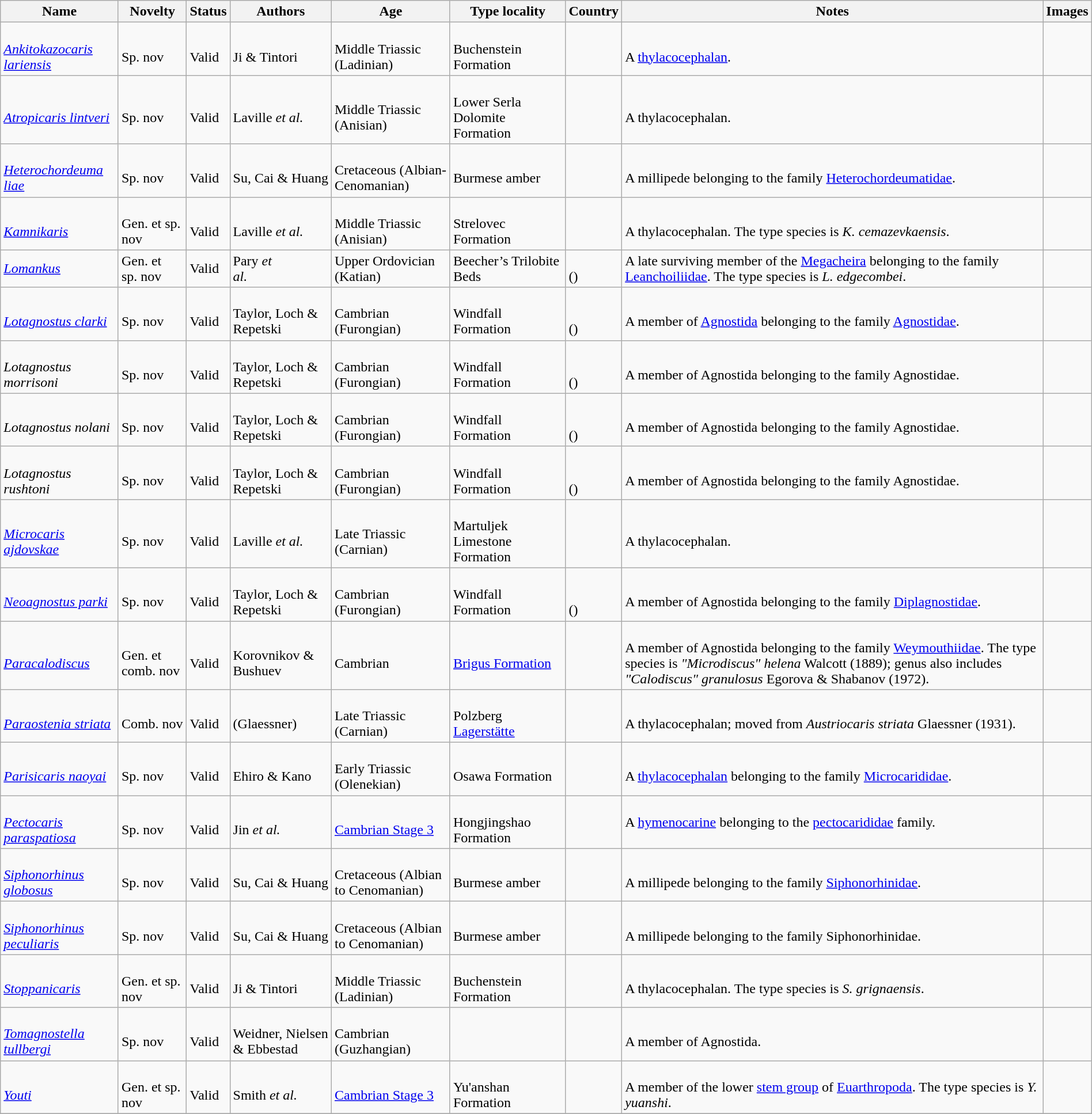<table class="wikitable sortable" align="center" width="100%">
<tr>
<th>Name</th>
<th>Novelty</th>
<th>Status</th>
<th>Authors</th>
<th>Age</th>
<th>Type locality</th>
<th>Country</th>
<th>Notes</th>
<th>Images</th>
</tr>
<tr>
<td><br><em><a href='#'>Ankitokazocaris lariensis</a></em></td>
<td><br>Sp. nov</td>
<td><br>Valid</td>
<td><br>Ji & Tintori</td>
<td><br>Middle Triassic (Ladinian)</td>
<td><br>Buchenstein Formation</td>
<td><br></td>
<td><br>A <a href='#'>thylacocephalan</a>.</td>
<td></td>
</tr>
<tr>
<td><br><em><a href='#'>Atropicaris lintveri</a></em></td>
<td><br>Sp. nov</td>
<td><br>Valid</td>
<td><br>Laville <em>et al.</em></td>
<td><br>Middle Triassic (Anisian)</td>
<td><br>Lower Serla Dolomite Formation</td>
<td><br></td>
<td><br>A thylacocephalan.</td>
<td></td>
</tr>
<tr>
<td><br><em><a href='#'>Heterochordeuma liae</a></em></td>
<td><br>Sp. nov</td>
<td><br>Valid</td>
<td><br>Su, Cai & Huang</td>
<td><br>Cretaceous (Albian-Cenomanian)</td>
<td><br>Burmese amber</td>
<td><br></td>
<td><br>A millipede belonging to the family <a href='#'>Heterochordeumatidae</a>.</td>
<td></td>
</tr>
<tr>
<td><br><em><a href='#'>Kamnikaris</a></em></td>
<td><br>Gen. et sp. nov</td>
<td><br>Valid</td>
<td><br>Laville <em>et al.</em></td>
<td><br>Middle Triassic (Anisian)</td>
<td><br>Strelovec Formation</td>
<td><br></td>
<td><br>A thylacocephalan. The type species is <em>K. cemazevkaensis</em>.</td>
<td></td>
</tr>
<tr>
<td><em><a href='#'>Lomankus</a></em></td>
<td>Gen. et<br>sp. nov</td>
<td>Valid</td>
<td>Pary <em>et</em><br><em>al.</em></td>
<td>Upper Ordovician (Katian)</td>
<td>Beecher’s Trilobite Beds</td>
<td><br>()</td>
<td>A late surviving member of the <a href='#'>Megacheira</a> belonging to the family  <a href='#'>Leanchoiliidae</a>. The type species is <em>L. edgecombei</em>.</td>
<td></td>
</tr>
<tr>
<td><br><em><a href='#'> Lotagnostus clarki</a></em></td>
<td><br>Sp. nov</td>
<td><br>Valid</td>
<td><br>Taylor, Loch & Repetski</td>
<td><br>Cambrian (Furongian)</td>
<td><br>Windfall Formation</td>
<td><br><br>()</td>
<td><br>A member of <a href='#'>Agnostida</a> belonging to the family <a href='#'>Agnostidae</a>.</td>
<td></td>
</tr>
<tr>
<td><br><em>Lotagnostus morrisoni</em></td>
<td><br>Sp. nov</td>
<td><br>Valid</td>
<td><br>Taylor, Loch & Repetski</td>
<td><br>Cambrian (Furongian)</td>
<td><br>Windfall Formation</td>
<td><br><br>()</td>
<td><br>A member of Agnostida belonging to the family Agnostidae.</td>
<td></td>
</tr>
<tr>
<td><br><em>Lotagnostus nolani</em></td>
<td><br>Sp. nov</td>
<td><br>Valid</td>
<td><br>Taylor, Loch & Repetski</td>
<td><br>Cambrian (Furongian)</td>
<td><br>Windfall Formation</td>
<td><br><br>()</td>
<td><br>A member of Agnostida belonging to the family Agnostidae.</td>
<td></td>
</tr>
<tr>
<td><br><em>Lotagnostus rushtoni</em></td>
<td><br>Sp. nov</td>
<td><br>Valid</td>
<td><br>Taylor, Loch & Repetski</td>
<td><br>Cambrian (Furongian)</td>
<td><br>Windfall Formation</td>
<td><br><br>()</td>
<td><br>A member of Agnostida belonging to the family Agnostidae.</td>
<td></td>
</tr>
<tr>
<td><br><em><a href='#'>Microcaris ajdovskae</a></em></td>
<td><br>Sp. nov</td>
<td><br>Valid</td>
<td><br>Laville <em>et al.</em></td>
<td><br>Late Triassic (Carnian)</td>
<td><br>Martuljek Limestone Formation</td>
<td><br></td>
<td><br>A thylacocephalan.</td>
<td></td>
</tr>
<tr>
<td><br><em><a href='#'>Neoagnostus parki</a></em></td>
<td><br>Sp. nov</td>
<td><br>Valid</td>
<td><br>Taylor, Loch & Repetski</td>
<td><br>Cambrian (Furongian)</td>
<td><br>Windfall Formation</td>
<td><br><br>()</td>
<td><br>A member of Agnostida belonging to the family <a href='#'>Diplagnostidae</a>.</td>
<td></td>
</tr>
<tr>
<td><br><em><a href='#'>Paracalodiscus</a></em></td>
<td><br>Gen. et comb. nov</td>
<td><br>Valid</td>
<td><br>Korovnikov & Bushuev</td>
<td><br>Cambrian</td>
<td><br><a href='#'>Brigus Formation</a></td>
<td><br><br>
</td>
<td><br>A member of Agnostida belonging to the family <a href='#'>Weymouthiidae</a>. The type species is <em>"Microdiscus" helena</em> Walcott (1889); genus also includes <em>"Calodiscus" granulosus</em> Egorova & Shabanov (1972).</td>
<td></td>
</tr>
<tr>
<td><br><em><a href='#'>Paraostenia striata</a></em></td>
<td><br>Comb. nov</td>
<td><br>Valid</td>
<td><br>(Glaessner)</td>
<td><br>Late Triassic (Carnian)</td>
<td><br>Polzberg <a href='#'>Lagerstätte</a></td>
<td><br></td>
<td><br>A thylacocephalan; moved from <em>Austriocaris striata</em> Glaessner (1931).</td>
<td></td>
</tr>
<tr>
<td><br><em><a href='#'>Parisicaris naoyai</a></em></td>
<td><br>Sp. nov</td>
<td><br>Valid</td>
<td><br>Ehiro & Kano</td>
<td><br>Early Triassic (Olenekian)</td>
<td><br>Osawa Formation</td>
<td><br></td>
<td><br>A <a href='#'>thylacocephalan</a> belonging to the family <a href='#'>Microcarididae</a>.</td>
<td></td>
</tr>
<tr>
<td><br><em><a href='#'>Pectocaris paraspatiosa</a></em></td>
<td><br>Sp. nov</td>
<td><br>Valid</td>
<td><br>Jin <em>et al.</em></td>
<td><br><a href='#'>Cambrian Stage 3</a></td>
<td><br>Hongjingshao Formation</td>
<td><br></td>
<td>A <a href='#'>hymenocarine</a> belonging to the <a href='#'>pectocarididae</a> family.</td>
<td></td>
</tr>
<tr>
<td><br><em><a href='#'>Siphonorhinus globosus</a></em></td>
<td><br>Sp. nov</td>
<td><br>Valid</td>
<td><br>Su, Cai & Huang</td>
<td><br>Cretaceous (Albian to Cenomanian)</td>
<td><br>Burmese amber</td>
<td><br></td>
<td><br>A millipede belonging to the family <a href='#'>Siphonorhinidae</a>.</td>
<td></td>
</tr>
<tr>
<td><br><em><a href='#'>Siphonorhinus peculiaris</a></em></td>
<td><br>Sp. nov</td>
<td><br>Valid</td>
<td><br>Su, Cai & Huang</td>
<td><br>Cretaceous (Albian to Cenomanian)</td>
<td><br>Burmese amber</td>
<td><br></td>
<td><br>A millipede belonging to the family Siphonorhinidae.</td>
<td></td>
</tr>
<tr>
<td><br><em><a href='#'>Stoppanicaris</a></em></td>
<td><br>Gen. et sp. nov</td>
<td><br>Valid</td>
<td><br>Ji & Tintori</td>
<td><br>Middle Triassic (Ladinian)</td>
<td><br>Buchenstein Formation</td>
<td><br></td>
<td><br>A thylacocephalan. The type species is <em>S. grignaensis</em>.</td>
<td></td>
</tr>
<tr>
<td><br><em><a href='#'>Tomagnostella tullbergi</a></em></td>
<td><br>Sp. nov</td>
<td><br>Valid</td>
<td><br>Weidner, Nielsen & Ebbestad</td>
<td><br>Cambrian (Guzhangian)</td>
<td></td>
<td><br><br>
</td>
<td><br>A member of Agnostida.</td>
<td></td>
</tr>
<tr>
<td><br><em><a href='#'>Youti</a></em></td>
<td><br>Gen. et sp. nov</td>
<td><br>Valid</td>
<td><br>Smith <em>et al.</em></td>
<td><br><a href='#'>Cambrian Stage 3</a></td>
<td><br>Yu'anshan Formation</td>
<td><br></td>
<td><br>A member of the lower <a href='#'>stem group</a> of <a href='#'>Euarthropoda</a>. The type species is <em>Y. yuanshi</em>.</td>
<td></td>
</tr>
<tr>
</tr>
</table>
